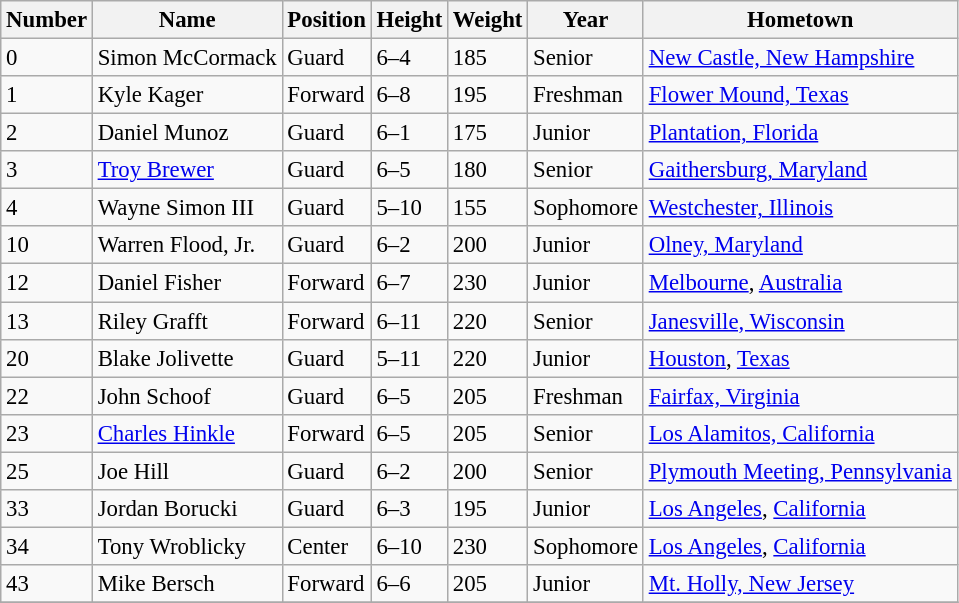<table class="wikitable" style="font-size: 95%;">
<tr>
<th>Number</th>
<th>Name</th>
<th>Position</th>
<th>Height</th>
<th>Weight</th>
<th>Year</th>
<th>Hometown</th>
</tr>
<tr>
<td>0</td>
<td>Simon McCormack</td>
<td>Guard</td>
<td>6–4</td>
<td>185</td>
<td>Senior</td>
<td><a href='#'>New Castle, New Hampshire</a></td>
</tr>
<tr>
<td>1</td>
<td>Kyle Kager</td>
<td>Forward</td>
<td>6–8</td>
<td>195</td>
<td>Freshman</td>
<td><a href='#'>Flower Mound, Texas</a></td>
</tr>
<tr>
<td>2</td>
<td>Daniel Munoz</td>
<td>Guard</td>
<td>6–1</td>
<td>175</td>
<td>Junior</td>
<td><a href='#'>Plantation, Florida</a></td>
</tr>
<tr>
<td>3</td>
<td><a href='#'>Troy Brewer</a></td>
<td>Guard</td>
<td>6–5</td>
<td>180</td>
<td>Senior</td>
<td><a href='#'>Gaithersburg, Maryland</a></td>
</tr>
<tr>
<td>4</td>
<td>Wayne Simon III</td>
<td>Guard</td>
<td>5–10</td>
<td>155</td>
<td>Sophomore</td>
<td><a href='#'>Westchester, Illinois</a></td>
</tr>
<tr>
<td>10</td>
<td>Warren Flood, Jr.</td>
<td>Guard</td>
<td>6–2</td>
<td>200</td>
<td>Junior</td>
<td><a href='#'>Olney, Maryland</a></td>
</tr>
<tr>
<td>12</td>
<td>Daniel Fisher</td>
<td>Forward</td>
<td>6–7</td>
<td>230</td>
<td>Junior</td>
<td><a href='#'>Melbourne</a>, <a href='#'>Australia</a></td>
</tr>
<tr>
<td>13</td>
<td>Riley Grafft</td>
<td>Forward</td>
<td>6–11</td>
<td>220</td>
<td>Senior</td>
<td><a href='#'>Janesville, Wisconsin</a></td>
</tr>
<tr>
<td>20</td>
<td>Blake Jolivette</td>
<td>Guard</td>
<td>5–11</td>
<td>220</td>
<td>Junior</td>
<td><a href='#'>Houston</a>, <a href='#'>Texas</a></td>
</tr>
<tr>
<td>22</td>
<td>John Schoof</td>
<td>Guard</td>
<td>6–5</td>
<td>205</td>
<td>Freshman</td>
<td><a href='#'>Fairfax, Virginia</a></td>
</tr>
<tr>
<td>23</td>
<td><a href='#'>Charles Hinkle</a></td>
<td>Forward</td>
<td>6–5</td>
<td>205</td>
<td>Senior</td>
<td><a href='#'>Los Alamitos, California</a></td>
</tr>
<tr>
<td>25</td>
<td>Joe Hill</td>
<td>Guard</td>
<td>6–2</td>
<td>200</td>
<td>Senior</td>
<td><a href='#'>Plymouth Meeting, Pennsylvania</a></td>
</tr>
<tr>
<td>33</td>
<td>Jordan Borucki</td>
<td>Guard</td>
<td>6–3</td>
<td>195</td>
<td>Junior</td>
<td><a href='#'>Los Angeles</a>, <a href='#'>California</a></td>
</tr>
<tr>
<td>34</td>
<td>Tony Wroblicky</td>
<td>Center</td>
<td>6–10</td>
<td>230</td>
<td>Sophomore</td>
<td><a href='#'>Los Angeles</a>, <a href='#'>California</a></td>
</tr>
<tr>
<td>43</td>
<td>Mike Bersch</td>
<td>Forward</td>
<td>6–6</td>
<td>205</td>
<td>Junior</td>
<td><a href='#'>Mt. Holly, New Jersey</a></td>
</tr>
<tr>
</tr>
</table>
